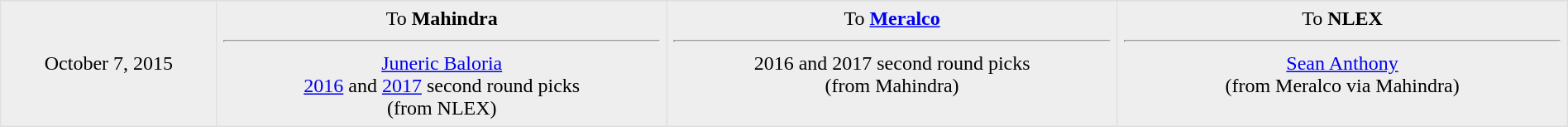<table border=1 style="border-collapse:collapse; text-align: center; width: 100%" bordercolor="#DFDFDF"  cellpadding="5">
<tr>
</tr>
<tr bgcolor="eeeeee">
<td style="width:12%">October 7, 2015</td>
<td style="width:25%" valign="top">To <strong>Mahindra</strong><hr><a href='#'>Juneric Baloria</a><br><a href='#'>2016</a> and <a href='#'>2017</a> second round picks<br>(from NLEX)</td>
<td style="width:25%" valign="top">To <strong><a href='#'>Meralco</a></strong><hr> 2016 and 2017 second round picks <br>(from Mahindra)</td>
<td style="width:25%" valign="top">To <strong>NLEX</strong><hr><a href='#'>Sean Anthony</a><br>(from Meralco via Mahindra)</td>
</tr>
</table>
